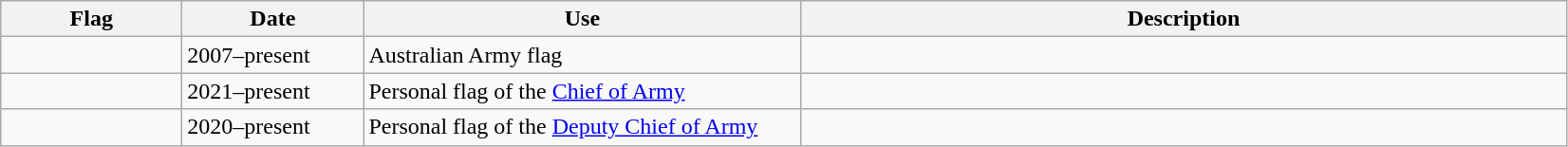<table class="wikitable">
<tr>
<th scope="col" style="width:120px;">Flag</th>
<th scope="col" style="width:120px;">Date</th>
<th scope="col" style="width:300px;">Use</th>
<th scope="col" style="width:530px;">Description</th>
</tr>
<tr>
<td></td>
<td>2007–present</td>
<td>Australian Army flag</td>
<td></td>
</tr>
<tr>
<td></td>
<td>2021–present</td>
<td>Personal flag of the <a href='#'>Chief of Army</a></td>
<td></td>
</tr>
<tr>
<td></td>
<td>2020–present</td>
<td>Personal flag of the  <a href='#'>Deputy Chief of Army</a></td>
<td></td>
</tr>
</table>
